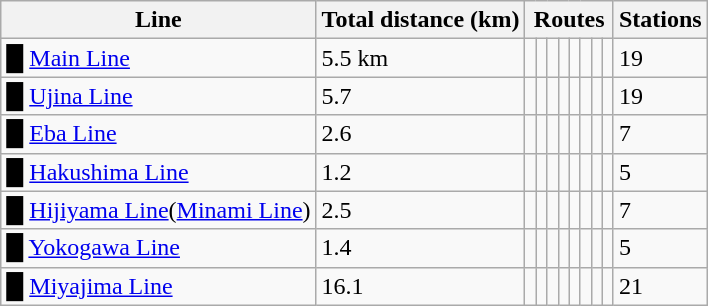<table class="wikitable">
<tr>
<th>Line</th>
<th>Total distance (km)</th>
<th colspan="8">Routes</th>
<th>Stations</th>
</tr>
<tr>
<td align="left"><span>█</span> <a href='#'>Main Line</a></td>
<td>5.5 km</td>
<td></td>
<td></td>
<td></td>
<td></td>
<td></td>
<td></td>
<td></td>
<td></td>
<td>19</td>
</tr>
<tr>
<td align="left"><span>█</span> <a href='#'>Ujina Line</a></td>
<td>5.7</td>
<td></td>
<td></td>
<td></td>
<td></td>
<td></td>
<td></td>
<td></td>
<td></td>
<td>19</td>
</tr>
<tr>
<td align="left"><span>█</span> <a href='#'>Eba Line</a></td>
<td>2.6</td>
<td></td>
<td></td>
<td></td>
<td></td>
<td></td>
<td></td>
<td></td>
<td></td>
<td>7</td>
</tr>
<tr>
<td align="left"><span>█</span> <a href='#'>Hakushima Line</a></td>
<td>1.2</td>
<td></td>
<td></td>
<td></td>
<td></td>
<td></td>
<td></td>
<td></td>
<td></td>
<td>5</td>
</tr>
<tr>
<td align="left"><span>█</span> <a href='#'>Hijiyama Line</a>(<a href='#'>Minami Line</a>)</td>
<td>2.5</td>
<td></td>
<td></td>
<td></td>
<td></td>
<td></td>
<td></td>
<td></td>
<td></td>
<td>7</td>
</tr>
<tr>
<td align="left"><span>█</span> <a href='#'>Yokogawa Line</a></td>
<td>1.4</td>
<td></td>
<td></td>
<td></td>
<td></td>
<td></td>
<td></td>
<td></td>
<td></td>
<td>5</td>
</tr>
<tr>
<td align="left"><span>█</span> <a href='#'>Miyajima Line</a></td>
<td>16.1</td>
<td></td>
<td></td>
<td></td>
<td></td>
<td></td>
<td></td>
<td></td>
<td></td>
<td>21</td>
</tr>
</table>
